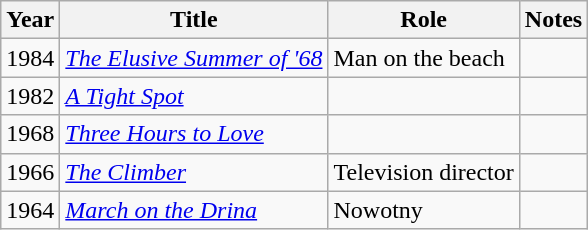<table class="wikitable sortable">
<tr>
<th>Year</th>
<th>Title</th>
<th>Role</th>
<th class="unsortable">Notes</th>
</tr>
<tr>
<td>1984</td>
<td><em><a href='#'>The Elusive Summer of '68</a></em></td>
<td>Man on the beach</td>
<td></td>
</tr>
<tr>
<td>1982</td>
<td><em><a href='#'>A Tight Spot</a></em></td>
<td></td>
<td></td>
</tr>
<tr>
<td>1968</td>
<td><em><a href='#'>Three Hours to Love</a></em></td>
<td></td>
<td></td>
</tr>
<tr>
<td>1966</td>
<td><em><a href='#'>The Climber</a></em></td>
<td>Television director</td>
<td></td>
</tr>
<tr>
<td>1964</td>
<td><em><a href='#'>March on the Drina</a></em></td>
<td>Nowotny</td>
<td></td>
</tr>
</table>
